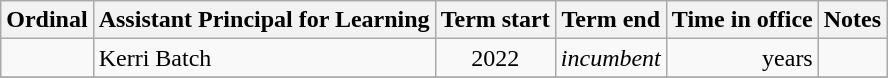<table class="wikitable sortable">
<tr>
<th>Ordinal</th>
<th>Assistant Principal for Learning</th>
<th>Term start</th>
<th>Term end</th>
<th>Time in office</th>
<th>Notes</th>
</tr>
<tr>
<td align=center></td>
<td>Kerri Batch</td>
<td align=center>2022</td>
<td align=center><em>incumbent</em></td>
<td align=right> years</td>
<td></td>
</tr>
<tr>
</tr>
</table>
